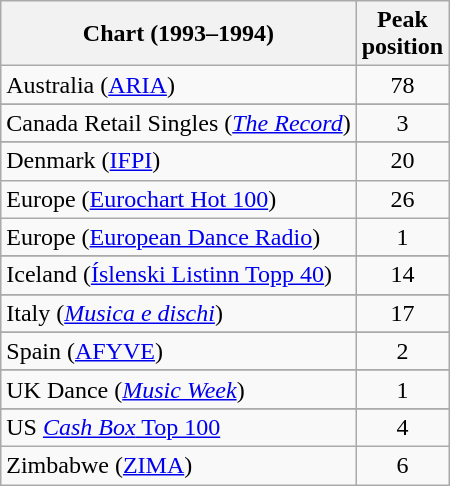<table class="wikitable sortable">
<tr>
<th style="text-align:center;">Chart (1993–1994)</th>
<th style="text-align:center;">Peak<br>position</th>
</tr>
<tr>
<td align="left">Australia (<a href='#'>ARIA</a>)</td>
<td style="text-align:center;">78</td>
</tr>
<tr>
</tr>
<tr>
</tr>
<tr>
<td align="left">Canada Retail Singles (<em><a href='#'>The Record</a></em>)</td>
<td style="text-align:center;">3</td>
</tr>
<tr>
</tr>
<tr>
<td align="left">Denmark (<a href='#'>IFPI</a>)</td>
<td style="text-align:center;">20</td>
</tr>
<tr>
<td align="left">Europe (<a href='#'>Eurochart Hot 100</a>)</td>
<td style="text-align:center;">26</td>
</tr>
<tr>
<td align="left">Europe (<a href='#'>European Dance Radio</a>)</td>
<td style="text-align:center;">1</td>
</tr>
<tr>
</tr>
<tr>
</tr>
<tr>
<td align="left">Iceland (<a href='#'>Íslenski Listinn Topp 40</a>)</td>
<td style="text-align:center;">14</td>
</tr>
<tr>
</tr>
<tr>
<td align="left">Italy (<em><a href='#'>Musica e dischi</a></em>)</td>
<td style="text-align:center;">17</td>
</tr>
<tr>
</tr>
<tr>
</tr>
<tr>
</tr>
<tr>
<td align="left">Spain (<a href='#'>AFYVE</a>)</td>
<td style="text-align:center;">2</td>
</tr>
<tr>
</tr>
<tr>
</tr>
<tr>
</tr>
<tr>
<td align="left">UK Dance (<em><a href='#'>Music Week</a></em>)</td>
<td style="text-align:center;">1</td>
</tr>
<tr>
</tr>
<tr>
</tr>
<tr>
</tr>
<tr>
<td align="left">US <a href='#'><em>Cash Box</em> Top 100</a></td>
<td style="text-align:center;">4</td>
</tr>
<tr>
<td align="left">Zimbabwe (<a href='#'>ZIMA</a>)</td>
<td style="text-align:center;">6</td>
</tr>
</table>
